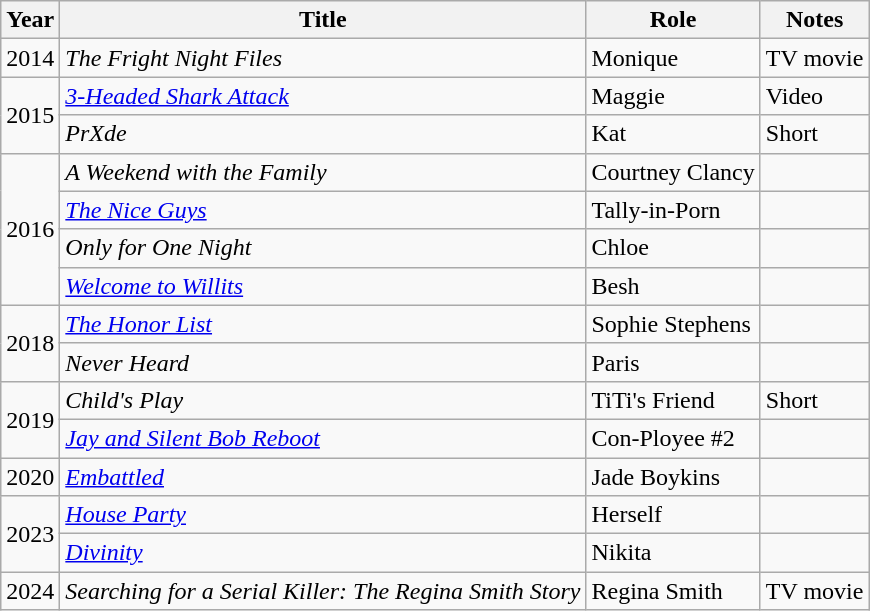<table class="wikitable">
<tr>
<th>Year</th>
<th>Title</th>
<th>Role</th>
<th>Notes</th>
</tr>
<tr>
<td>2014</td>
<td><em>The Fright Night Files</em></td>
<td>Monique</td>
<td>TV movie</td>
</tr>
<tr>
<td rowspan=2>2015</td>
<td><em><a href='#'>3-Headed Shark Attack</a></em></td>
<td>Maggie</td>
<td>Video</td>
</tr>
<tr>
<td><em>PrXde</em></td>
<td>Kat</td>
<td>Short</td>
</tr>
<tr>
<td rowspan=4>2016</td>
<td><em>A Weekend with the Family</em></td>
<td>Courtney Clancy</td>
<td></td>
</tr>
<tr>
<td><em><a href='#'>The Nice Guys</a></em></td>
<td>Tally-in-Porn</td>
<td></td>
</tr>
<tr>
<td><em>Only for One Night</em></td>
<td>Chloe</td>
<td></td>
</tr>
<tr>
<td><em><a href='#'>Welcome to Willits</a></em></td>
<td>Besh</td>
<td></td>
</tr>
<tr>
<td rowspan=2>2018</td>
<td><em><a href='#'>The Honor List</a></em></td>
<td>Sophie Stephens</td>
<td></td>
</tr>
<tr>
<td><em>Never Heard</em></td>
<td>Paris</td>
<td></td>
</tr>
<tr>
<td rowspan=2>2019</td>
<td><em>Child's Play</em></td>
<td>TiTi's Friend</td>
<td>Short</td>
</tr>
<tr>
<td><em><a href='#'>Jay and Silent Bob Reboot</a></em></td>
<td>Con-Ployee #2</td>
<td></td>
</tr>
<tr>
<td>2020</td>
<td><em><a href='#'>Embattled</a></em></td>
<td>Jade Boykins</td>
<td></td>
</tr>
<tr>
<td rowspan=2>2023</td>
<td><em><a href='#'>House Party</a></em></td>
<td>Herself</td>
<td></td>
</tr>
<tr>
<td><em><a href='#'>Divinity</a></em></td>
<td>Nikita</td>
<td></td>
</tr>
<tr>
<td>2024</td>
<td><em>Searching for a Serial Killer: The Regina Smith Story</em></td>
<td>Regina Smith</td>
<td>TV movie</td>
</tr>
</table>
